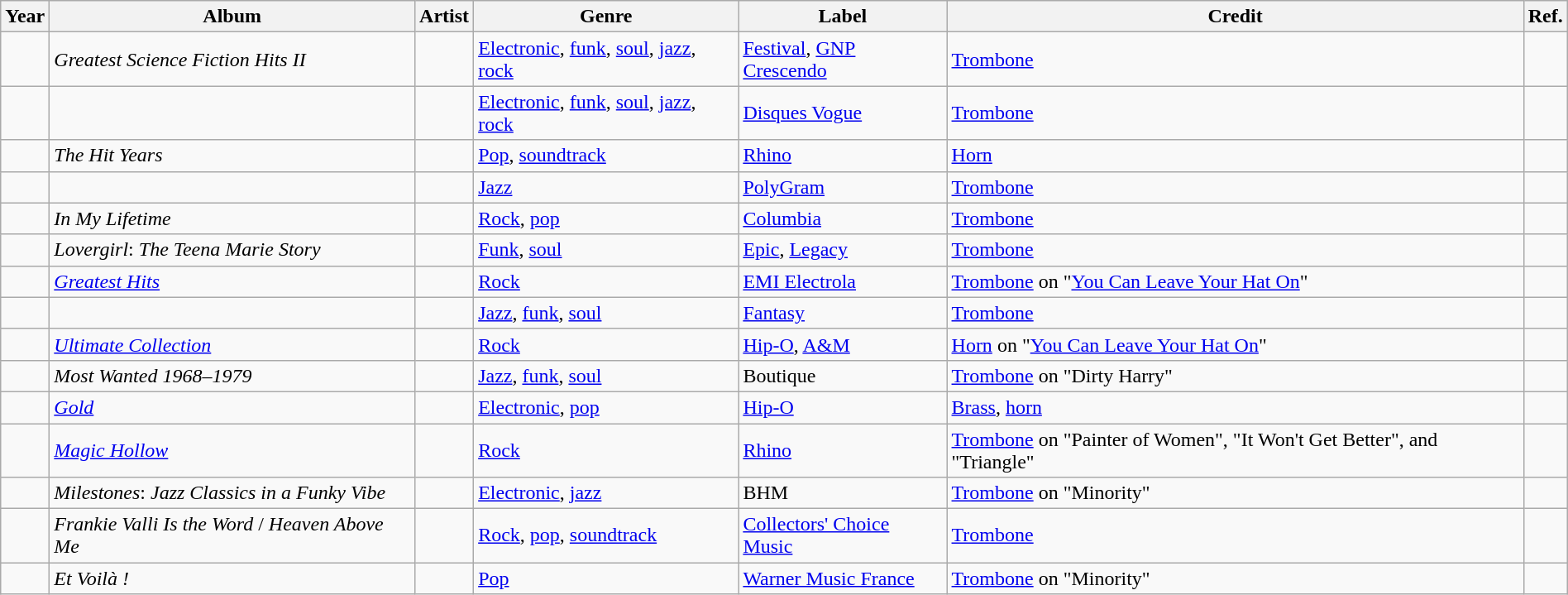<table class="wikitable sortable" style="width: 100%">
<tr>
<th>Year</th>
<th>Album</th>
<th>Artist</th>
<th>Genre</th>
<th>Label</th>
<th>Credit</th>
<th class="unsortable">Ref.</th>
</tr>
<tr>
<td></td>
<td><em>Greatest Science Fiction Hits II</em></td>
<td></td>
<td><a href='#'>Electronic</a>, <a href='#'>funk</a>, <a href='#'>soul</a>, <a href='#'>jazz</a>, <a href='#'>rock</a></td>
<td><a href='#'>Festival</a>, <a href='#'>GNP Crescendo</a></td>
<td><a href='#'>Trombone</a></td>
<td></td>
</tr>
<tr>
<td></td>
<td><br></td>
<td></td>
<td><a href='#'>Electronic</a>, <a href='#'>funk</a>, <a href='#'>soul</a>, <a href='#'>jazz</a>, <a href='#'>rock</a></td>
<td><a href='#'>Disques Vogue</a></td>
<td><a href='#'>Trombone</a></td>
<td></td>
</tr>
<tr>
<td></td>
<td><em>The Hit Years</em></td>
<td></td>
<td><a href='#'>Pop</a>, <a href='#'>soundtrack</a></td>
<td><a href='#'>Rhino</a></td>
<td><a href='#'>Horn</a></td>
<td></td>
</tr>
<tr>
<td></td>
<td><br></td>
<td></td>
<td><a href='#'>Jazz</a></td>
<td><a href='#'>PolyGram</a></td>
<td><a href='#'>Trombone</a></td>
<td></td>
</tr>
<tr>
<td></td>
<td><em>In My Lifetime</em><br></td>
<td></td>
<td><a href='#'>Rock</a>, <a href='#'>pop</a></td>
<td><a href='#'>Columbia</a></td>
<td><a href='#'>Trombone</a></td>
<td></td>
</tr>
<tr>
<td></td>
<td><em>Lovergirl</em>: <em>The Teena Marie Story</em></td>
<td></td>
<td><a href='#'>Funk</a>, <a href='#'>soul</a></td>
<td><a href='#'>Epic</a>, <a href='#'>Legacy</a></td>
<td><a href='#'>Trombone</a></td>
<td></td>
</tr>
<tr>
<td></td>
<td><em><a href='#'>Greatest Hits</a></em></td>
<td></td>
<td><a href='#'>Rock</a></td>
<td><a href='#'>EMI Electrola</a></td>
<td><a href='#'>Trombone</a> on "<a href='#'>You Can Leave Your Hat On</a>"</td>
<td></td>
</tr>
<tr>
<td></td>
<td></td>
<td></td>
<td><a href='#'>Jazz</a>, <a href='#'>funk</a>, <a href='#'>soul</a></td>
<td><a href='#'>Fantasy</a></td>
<td><a href='#'>Trombone</a></td>
<td></td>
</tr>
<tr>
<td></td>
<td><em><a href='#'>Ultimate Collection</a></em></td>
<td></td>
<td><a href='#'>Rock</a></td>
<td><a href='#'>Hip-O</a>, <a href='#'>A&M</a></td>
<td><a href='#'>Horn</a> on "<a href='#'>You Can Leave Your Hat On</a>"</td>
<td></td>
</tr>
<tr>
<td></td>
<td><em>Most Wanted 1968–1979</em></td>
<td></td>
<td><a href='#'>Jazz</a>, <a href='#'>funk</a>, <a href='#'>soul</a></td>
<td>Boutique</td>
<td><a href='#'>Trombone</a> on "Dirty Harry"</td>
<td></td>
</tr>
<tr>
<td></td>
<td><em><a href='#'>Gold</a></em><br></td>
<td></td>
<td><a href='#'>Electronic</a>, <a href='#'>pop</a></td>
<td><a href='#'>Hip-O</a></td>
<td><a href='#'>Brass</a>, <a href='#'>horn</a></td>
<td></td>
</tr>
<tr>
<td></td>
<td><em><a href='#'>Magic Hollow</a></em><br></td>
<td></td>
<td><a href='#'>Rock</a></td>
<td><a href='#'>Rhino</a></td>
<td><a href='#'>Trombone</a> on "Painter of Women", "It Won't Get Better", and "Triangle"</td>
<td></td>
</tr>
<tr>
<td></td>
<td><em>Milestones</em>: <em>Jazz Classics in a Funky Vibe</em></td>
<td></td>
<td><a href='#'>Electronic</a>, <a href='#'>jazz</a></td>
<td>BHM</td>
<td><a href='#'>Trombone</a> on "Minority"</td>
<td></td>
</tr>
<tr>
<td></td>
<td><em>Frankie Valli Is the Word</em> / <em>Heaven Above Me</em><br></td>
<td></td>
<td><a href='#'>Rock</a>, <a href='#'>pop</a>, <a href='#'>soundtrack</a></td>
<td><a href='#'>Collectors' Choice Music</a></td>
<td><a href='#'>Trombone</a></td>
<td></td>
</tr>
<tr>
<td></td>
<td><em>Et Voilà !</em><br></td>
<td></td>
<td><a href='#'>Pop</a></td>
<td><a href='#'>Warner Music France</a></td>
<td><a href='#'>Trombone</a> on "Minority"</td>
<td></td>
</tr>
</table>
